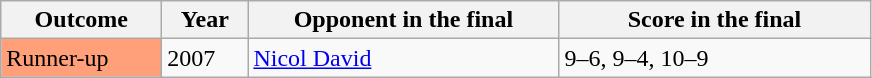<table class="sortable wikitable">
<tr>
<th width="100">Outcome</th>
<th width="50">Year</th>
<th width="200">Opponent in the final</th>
<th width="200">Score in the final</th>
</tr>
<tr>
<td bgcolor="ffa07a">Runner-up</td>
<td>2007</td>
<td> <a href='#'>Nicol David</a></td>
<td>9–6, 9–4, 10–9</td>
</tr>
</table>
